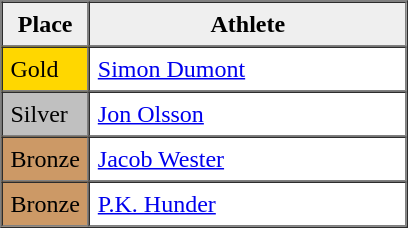<table border=1 cellpadding=5 cellspacing=0>
<tr>
<th style="background:#efefef;" width="20">Place</th>
<th style="background:#efefef;" width="200">Athlete</th>
</tr>
<tr align=left>
<td style="background:gold;">Gold</td>
<td><a href='#'>Simon Dumont</a></td>
</tr>
<tr align=left>
<td style="background:silver;">Silver</td>
<td><a href='#'>Jon Olsson</a></td>
</tr>
<tr align=left>
<td style="background:#CC9966;">Bronze</td>
<td><a href='#'>Jacob Wester</a></td>
</tr>
<tr align=left>
<td style="background:#CC9966;">Bronze</td>
<td><a href='#'>P.K. Hunder</a></td>
</tr>
</table>
